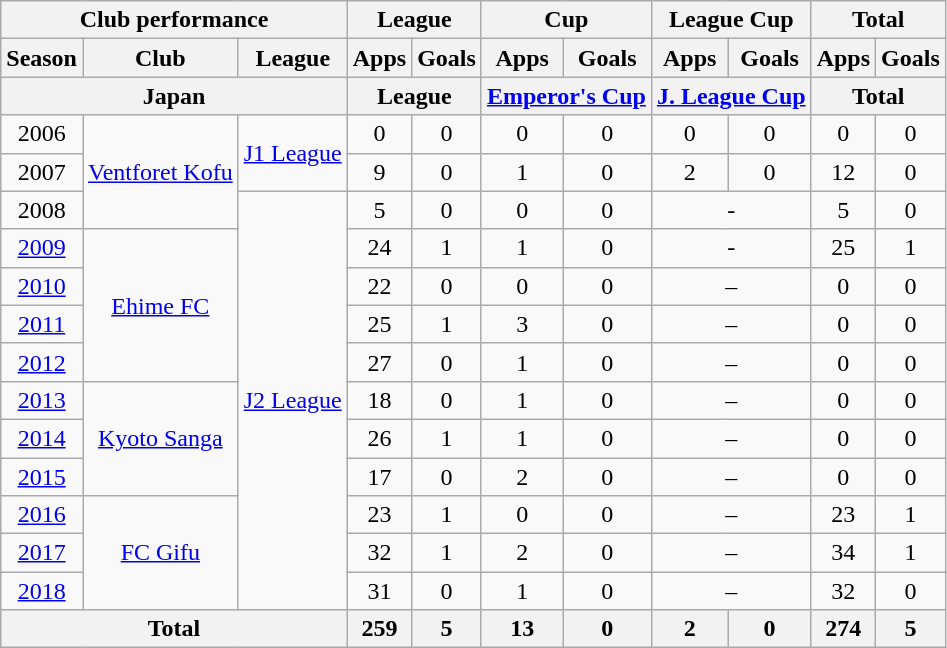<table class="wikitable" style="text-align:center;">
<tr>
<th colspan=3>Club performance</th>
<th colspan=2>League</th>
<th colspan=2>Cup</th>
<th colspan=2>League Cup</th>
<th colspan=2>Total</th>
</tr>
<tr>
<th>Season</th>
<th>Club</th>
<th>League</th>
<th>Apps</th>
<th>Goals</th>
<th>Apps</th>
<th>Goals</th>
<th>Apps</th>
<th>Goals</th>
<th>Apps</th>
<th>Goals</th>
</tr>
<tr>
<th colspan=3>Japan</th>
<th colspan=2>League</th>
<th colspan=2><a href='#'>Emperor's Cup</a></th>
<th colspan=2><a href='#'>J. League Cup</a></th>
<th colspan=2>Total</th>
</tr>
<tr>
<td>2006</td>
<td rowspan="3"><a href='#'>Ventforet Kofu</a></td>
<td rowspan="2"><a href='#'>J1 League</a></td>
<td>0</td>
<td>0</td>
<td>0</td>
<td>0</td>
<td>0</td>
<td>0</td>
<td>0</td>
<td>0</td>
</tr>
<tr>
<td>2007</td>
<td>9</td>
<td>0</td>
<td>1</td>
<td>0</td>
<td>2</td>
<td>0</td>
<td>12</td>
<td>0</td>
</tr>
<tr>
<td>2008</td>
<td rowspan="11"><a href='#'>J2 League</a></td>
<td>5</td>
<td>0</td>
<td>0</td>
<td>0</td>
<td colspan="2">-</td>
<td>5</td>
<td>0</td>
</tr>
<tr>
<td><a href='#'>2009</a></td>
<td rowspan="4"><a href='#'>Ehime FC</a></td>
<td>24</td>
<td>1</td>
<td>1</td>
<td>0</td>
<td colspan="2">-</td>
<td>25</td>
<td>1</td>
</tr>
<tr>
<td><a href='#'>2010</a></td>
<td>22</td>
<td>0</td>
<td>0</td>
<td>0</td>
<td colspan="2">–</td>
<td>0</td>
<td>0</td>
</tr>
<tr>
<td><a href='#'>2011</a></td>
<td>25</td>
<td>1</td>
<td>3</td>
<td>0</td>
<td colspan="2">–</td>
<td>0</td>
<td>0</td>
</tr>
<tr>
<td><a href='#'>2012</a></td>
<td>27</td>
<td>0</td>
<td>1</td>
<td>0</td>
<td colspan="2">–</td>
<td>0</td>
<td>0</td>
</tr>
<tr>
<td><a href='#'>2013</a></td>
<td rowspan="3"><a href='#'>Kyoto Sanga</a></td>
<td>18</td>
<td>0</td>
<td>1</td>
<td>0</td>
<td colspan="2">–</td>
<td>0</td>
<td>0</td>
</tr>
<tr>
<td><a href='#'>2014</a></td>
<td>26</td>
<td>1</td>
<td>1</td>
<td>0</td>
<td colspan="2">–</td>
<td>0</td>
<td>0</td>
</tr>
<tr>
<td><a href='#'>2015</a></td>
<td>17</td>
<td>0</td>
<td>2</td>
<td>0</td>
<td colspan="2">–</td>
<td>0</td>
<td>0</td>
</tr>
<tr>
<td><a href='#'>2016</a></td>
<td rowspan="3"><a href='#'>FC Gifu</a></td>
<td>23</td>
<td>1</td>
<td>0</td>
<td>0</td>
<td colspan="2">–</td>
<td>23</td>
<td>1</td>
</tr>
<tr>
<td><a href='#'>2017</a></td>
<td>32</td>
<td>1</td>
<td>2</td>
<td>0</td>
<td colspan="2">–</td>
<td>34</td>
<td>1</td>
</tr>
<tr>
<td><a href='#'>2018</a></td>
<td>31</td>
<td>0</td>
<td>1</td>
<td>0</td>
<td colspan="2">–</td>
<td>32</td>
<td>0</td>
</tr>
<tr>
<th colspan=3>Total</th>
<th>259</th>
<th>5</th>
<th>13</th>
<th>0</th>
<th>2</th>
<th>0</th>
<th>274</th>
<th>5</th>
</tr>
</table>
